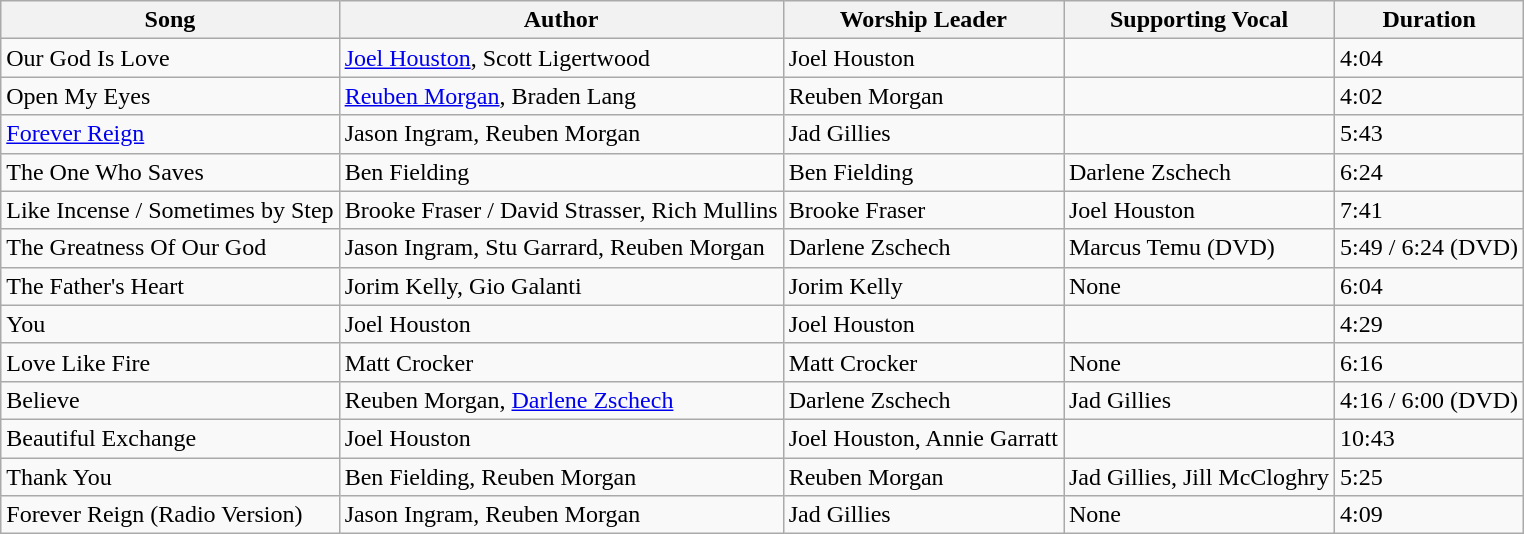<table class="wikitable">
<tr>
<th>Song</th>
<th>Author</th>
<th>Worship Leader</th>
<th>Supporting Vocal</th>
<th>Duration</th>
</tr>
<tr>
<td>Our God Is Love</td>
<td><a href='#'>Joel Houston</a>, Scott Ligertwood</td>
<td>Joel Houston</td>
<td></td>
<td>4:04</td>
</tr>
<tr>
<td>Open My Eyes</td>
<td><a href='#'>Reuben Morgan</a>, Braden Lang</td>
<td>Reuben Morgan</td>
<td></td>
<td>4:02</td>
</tr>
<tr>
<td><a href='#'>Forever Reign</a></td>
<td>Jason Ingram, Reuben Morgan</td>
<td>Jad Gillies</td>
<td></td>
<td>5:43</td>
</tr>
<tr>
<td>The One Who Saves</td>
<td>Ben Fielding</td>
<td>Ben Fielding</td>
<td>Darlene Zschech</td>
<td>6:24</td>
</tr>
<tr>
<td>Like Incense / Sometimes by Step</td>
<td>Brooke Fraser / David Strasser, Rich Mullins</td>
<td>Brooke Fraser</td>
<td>Joel Houston</td>
<td>7:41</td>
</tr>
<tr>
<td>The Greatness Of Our God</td>
<td>Jason Ingram, Stu Garrard, Reuben Morgan</td>
<td>Darlene Zschech</td>
<td>Marcus Temu (DVD)</td>
<td>5:49 / 6:24 (DVD)</td>
</tr>
<tr>
<td>The Father's Heart</td>
<td>Jorim Kelly, Gio Galanti</td>
<td>Jorim Kelly</td>
<td>None</td>
<td>6:04</td>
</tr>
<tr>
<td>You</td>
<td>Joel Houston</td>
<td>Joel Houston</td>
<td></td>
<td>4:29</td>
</tr>
<tr>
<td>Love Like Fire</td>
<td>Matt Crocker</td>
<td>Matt Crocker</td>
<td>None</td>
<td>6:16</td>
</tr>
<tr>
<td>Believe</td>
<td>Reuben Morgan, <a href='#'>Darlene Zschech</a></td>
<td>Darlene Zschech</td>
<td>Jad Gillies</td>
<td>4:16 / 6:00 (DVD)</td>
</tr>
<tr>
<td>Beautiful Exchange</td>
<td>Joel Houston</td>
<td>Joel Houston, Annie Garratt</td>
<td></td>
<td>10:43</td>
</tr>
<tr>
<td>Thank You</td>
<td>Ben Fielding, Reuben Morgan</td>
<td>Reuben Morgan</td>
<td>Jad Gillies, Jill McCloghry</td>
<td>5:25</td>
</tr>
<tr>
<td>Forever Reign (Radio Version)</td>
<td>Jason Ingram, Reuben Morgan</td>
<td>Jad Gillies</td>
<td>None</td>
<td>4:09</td>
</tr>
</table>
